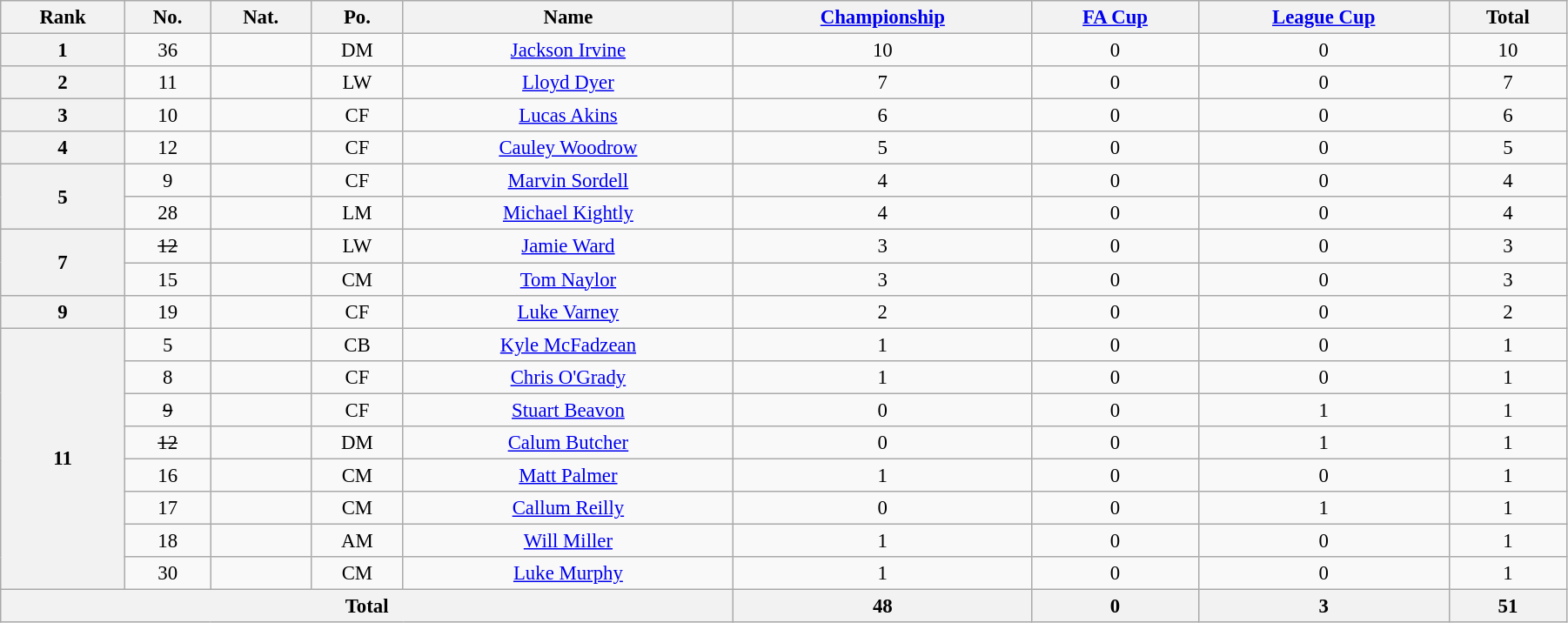<table class="wikitable" style="text-align:center; font-size:95%; width:95%;">
<tr>
<th>Rank</th>
<th>No.</th>
<th>Nat.</th>
<th>Po.</th>
<th>Name</th>
<th><a href='#'>Championship</a></th>
<th><a href='#'>FA Cup</a></th>
<th><a href='#'>League Cup</a></th>
<th>Total</th>
</tr>
<tr>
<th rowspan=1>1</th>
<td>36</td>
<td></td>
<td>DM</td>
<td><a href='#'>Jackson Irvine</a></td>
<td>10</td>
<td>0</td>
<td>0</td>
<td>10</td>
</tr>
<tr>
<th rowspan=1>2</th>
<td>11</td>
<td></td>
<td>LW</td>
<td><a href='#'>Lloyd Dyer</a></td>
<td>7</td>
<td>0</td>
<td>0</td>
<td>7</td>
</tr>
<tr>
<th rowspan=1>3</th>
<td>10</td>
<td></td>
<td>CF</td>
<td><a href='#'>Lucas Akins</a></td>
<td>6</td>
<td>0</td>
<td>0</td>
<td>6</td>
</tr>
<tr>
<th rowspan=1>4</th>
<td>12</td>
<td></td>
<td>CF</td>
<td><a href='#'>Cauley Woodrow</a></td>
<td>5</td>
<td>0</td>
<td>0</td>
<td>5</td>
</tr>
<tr>
<th rowspan=2>5</th>
<td>9</td>
<td></td>
<td>CF</td>
<td><a href='#'>Marvin Sordell</a></td>
<td>4</td>
<td>0</td>
<td>0</td>
<td>4</td>
</tr>
<tr>
<td>28</td>
<td></td>
<td>LM</td>
<td><a href='#'>Michael Kightly</a></td>
<td>4</td>
<td>0</td>
<td>0</td>
<td>4</td>
</tr>
<tr>
<th rowspan=2>7</th>
<td><s>12</s></td>
<td></td>
<td>LW</td>
<td><a href='#'>Jamie Ward</a></td>
<td>3</td>
<td>0</td>
<td>0</td>
<td>3</td>
</tr>
<tr>
<td>15</td>
<td></td>
<td>CM</td>
<td><a href='#'>Tom Naylor</a></td>
<td>3</td>
<td>0</td>
<td>0</td>
<td>3</td>
</tr>
<tr>
<th rowspan=1>9</th>
<td>19</td>
<td></td>
<td>CF</td>
<td><a href='#'>Luke Varney</a></td>
<td>2</td>
<td>0</td>
<td>0</td>
<td>2</td>
</tr>
<tr>
<th rowspan=8>11</th>
<td>5</td>
<td></td>
<td>CB</td>
<td><a href='#'>Kyle McFadzean</a></td>
<td>1</td>
<td>0</td>
<td>0</td>
<td>1</td>
</tr>
<tr>
<td>8</td>
<td></td>
<td>CF</td>
<td><a href='#'>Chris O'Grady</a></td>
<td>1</td>
<td>0</td>
<td>0</td>
<td>1</td>
</tr>
<tr>
<td><s>9</s></td>
<td></td>
<td>CF</td>
<td><a href='#'>Stuart Beavon</a></td>
<td>0</td>
<td>0</td>
<td>1</td>
<td>1</td>
</tr>
<tr>
<td><s>12</s></td>
<td></td>
<td>DM</td>
<td><a href='#'>Calum Butcher</a></td>
<td>0</td>
<td>0</td>
<td>1</td>
<td>1</td>
</tr>
<tr>
<td>16</td>
<td></td>
<td>CM</td>
<td><a href='#'>Matt Palmer</a></td>
<td>1</td>
<td>0</td>
<td>0</td>
<td>1</td>
</tr>
<tr>
<td>17</td>
<td></td>
<td>CM</td>
<td><a href='#'>Callum Reilly</a></td>
<td>0</td>
<td>0</td>
<td>1</td>
<td>1</td>
</tr>
<tr>
<td>18</td>
<td></td>
<td>AM</td>
<td><a href='#'>Will Miller</a></td>
<td>1</td>
<td>0</td>
<td>0</td>
<td>1</td>
</tr>
<tr>
<td>30</td>
<td></td>
<td>CM</td>
<td><a href='#'>Luke Murphy</a></td>
<td>1</td>
<td>0</td>
<td>0</td>
<td>1</td>
</tr>
<tr>
<th colspan=5>Total</th>
<th>48</th>
<th>0</th>
<th>3</th>
<th>51</th>
</tr>
</table>
